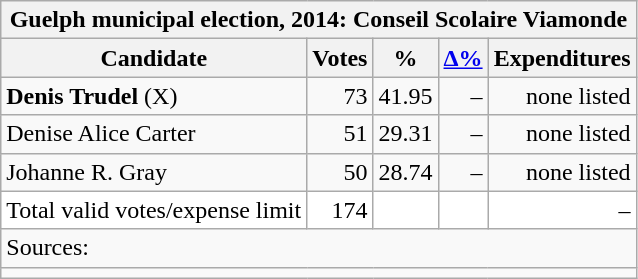<table class="wikitable collapsible">
<tr>
<th colspan="5">Guelph municipal election, 2014: Conseil Scolaire Viamonde</th>
</tr>
<tr>
<th>Candidate</th>
<th>Votes</th>
<th>%</th>
<th><a href='#'>Δ%</a></th>
<th>Expenditures</th>
</tr>
<tr>
<td><strong>Denis Trudel</strong> (X)</td>
<td align="right">73</td>
<td align="right">41.95</td>
<td align="right">–</td>
<td align="right">none listed</td>
</tr>
<tr>
<td>Denise Alice Carter</td>
<td align="right">51</td>
<td align="right">29.31</td>
<td align="right">–</td>
<td align="right">none listed</td>
</tr>
<tr>
<td>Johanne R. Gray</td>
<td align="right">50</td>
<td align="right">28.74</td>
<td align="right">–</td>
<td align="right">none listed</td>
</tr>
<tr>
<td style="text-align:right;background: white;">Total valid votes/expense limit</td>
<td style="text-align:right;background: white;">174</td>
<td style="text-align:right;background: white;"></td>
<td style="text-align:right;background: white;"> </td>
<td style="text-align:right;background: white;">–</td>
</tr>
<tr>
<td colspan="5">Sources: </td>
</tr>
<tr>
<td colspan="5"></td>
</tr>
</table>
